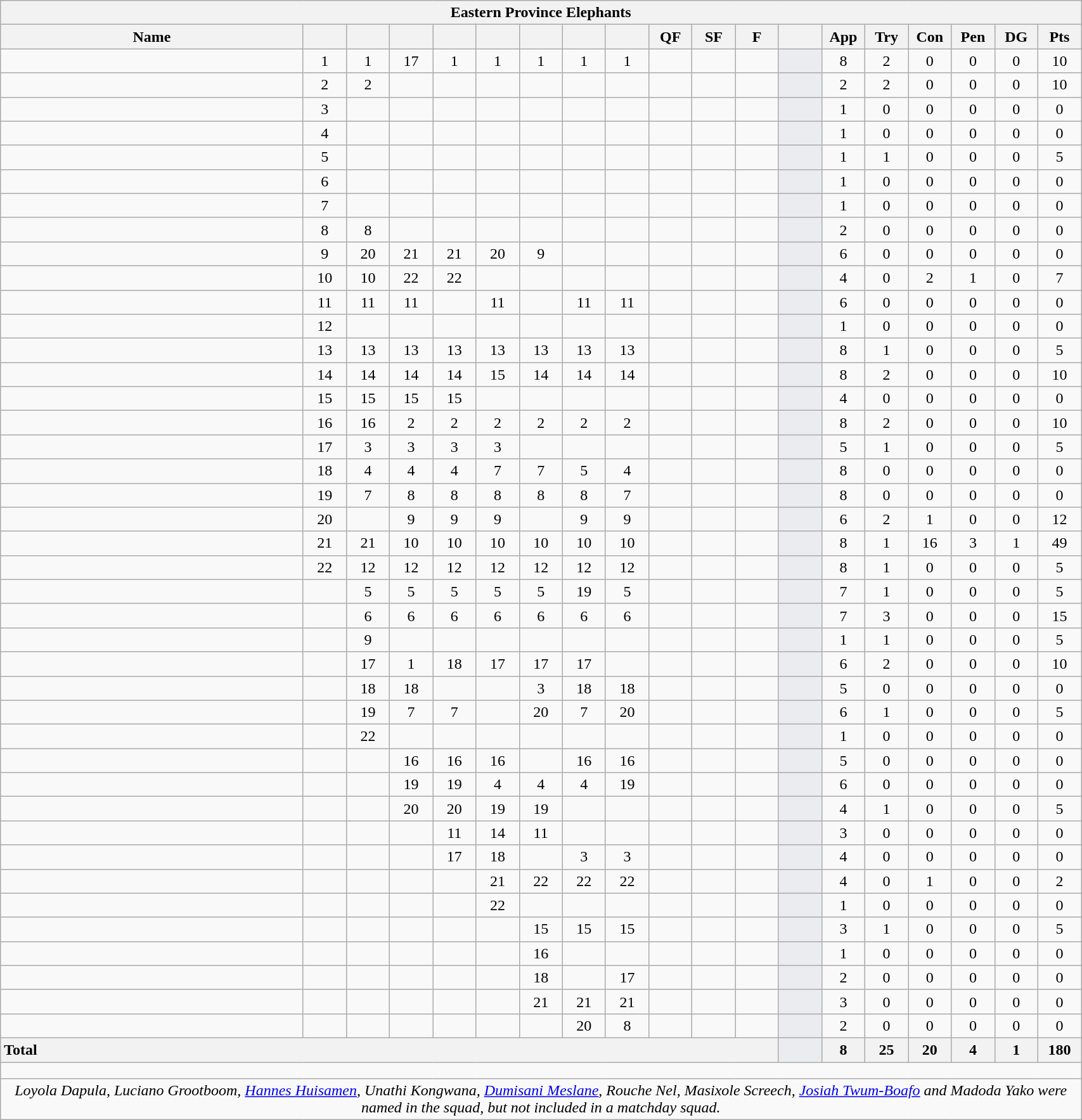<table class="wikitable collapsible collapsed" style="text-align:center; font-size:100%; width:90%">
<tr>
<th colspan="100%">Eastern Province Elephants</th>
</tr>
<tr>
<th style="width:28%;">Name</th>
<th style="width:4%;"></th>
<th style="width:4%;"></th>
<th style="width:4%;"></th>
<th style="width:4%;"></th>
<th style="width:4%;"></th>
<th style="width:4%;"></th>
<th style="width:4%;"></th>
<th style="width:4%;"></th>
<th style="width:4%;">QF</th>
<th style="width:4%;">SF</th>
<th style="width:4%;">F</th>
<th style="width:4%;"></th>
<th style="width:4%;">App</th>
<th style="width:4%;">Try</th>
<th style="width:4%;">Con</th>
<th style="width:4%;">Pen</th>
<th style="width:4%;">DG</th>
<th style="width:4%;">Pts</th>
</tr>
<tr>
<td style="text-align:left;"></td>
<td>1</td>
<td>1</td>
<td>17 </td>
<td>1</td>
<td>1</td>
<td>1</td>
<td>1</td>
<td>1</td>
<td></td>
<td></td>
<td></td>
<td style="background:#EBECF0;"></td>
<td>8</td>
<td>2</td>
<td>0</td>
<td>0</td>
<td>0</td>
<td>10</td>
</tr>
<tr>
<td style="text-align:left;"></td>
<td>2</td>
<td>2</td>
<td></td>
<td></td>
<td></td>
<td></td>
<td></td>
<td></td>
<td></td>
<td></td>
<td></td>
<td style="background:#EBECF0;"></td>
<td>2</td>
<td>2</td>
<td>0</td>
<td>0</td>
<td>0</td>
<td>10</td>
</tr>
<tr>
<td style="text-align:left;"></td>
<td>3</td>
<td></td>
<td></td>
<td></td>
<td></td>
<td></td>
<td></td>
<td></td>
<td></td>
<td></td>
<td></td>
<td style="background:#EBECF0;"></td>
<td>1</td>
<td>0</td>
<td>0</td>
<td>0</td>
<td>0</td>
<td>0</td>
</tr>
<tr>
<td style="text-align:left;"></td>
<td>4</td>
<td></td>
<td></td>
<td></td>
<td></td>
<td></td>
<td></td>
<td></td>
<td></td>
<td></td>
<td></td>
<td style="background:#EBECF0;"></td>
<td>1</td>
<td>0</td>
<td>0</td>
<td>0</td>
<td>0</td>
<td>0</td>
</tr>
<tr>
<td style="text-align:left;"></td>
<td>5</td>
<td></td>
<td></td>
<td></td>
<td></td>
<td></td>
<td></td>
<td></td>
<td></td>
<td></td>
<td></td>
<td style="background:#EBECF0;"></td>
<td>1</td>
<td>1</td>
<td>0</td>
<td>0</td>
<td>0</td>
<td>5</td>
</tr>
<tr>
<td style="text-align:left;"></td>
<td>6</td>
<td></td>
<td></td>
<td></td>
<td></td>
<td></td>
<td></td>
<td></td>
<td></td>
<td></td>
<td></td>
<td style="background:#EBECF0;"></td>
<td>1</td>
<td>0</td>
<td>0</td>
<td>0</td>
<td>0</td>
<td>0</td>
</tr>
<tr>
<td style="text-align:left;"></td>
<td>7</td>
<td></td>
<td></td>
<td></td>
<td></td>
<td></td>
<td></td>
<td></td>
<td></td>
<td></td>
<td></td>
<td style="background:#EBECF0;"></td>
<td>1</td>
<td>0</td>
<td>0</td>
<td>0</td>
<td>0</td>
<td>0</td>
</tr>
<tr>
<td style="text-align:left;"></td>
<td>8</td>
<td>8</td>
<td></td>
<td></td>
<td></td>
<td></td>
<td></td>
<td></td>
<td></td>
<td></td>
<td></td>
<td style="background:#EBECF0;"></td>
<td>2</td>
<td>0</td>
<td>0</td>
<td>0</td>
<td>0</td>
<td>0</td>
</tr>
<tr>
<td style="text-align:left;"></td>
<td>9</td>
<td>20 </td>
<td>21 </td>
<td>21 </td>
<td>20 </td>
<td>9</td>
<td></td>
<td></td>
<td></td>
<td></td>
<td></td>
<td style="background:#EBECF0;"></td>
<td>6</td>
<td>0</td>
<td>0</td>
<td>0</td>
<td>0</td>
<td>0</td>
</tr>
<tr>
<td style="text-align:left;"></td>
<td>10</td>
<td>10</td>
<td>22 </td>
<td>22 </td>
<td></td>
<td></td>
<td></td>
<td></td>
<td></td>
<td></td>
<td></td>
<td style="background:#EBECF0;"></td>
<td>4</td>
<td>0</td>
<td>2</td>
<td>1</td>
<td>0</td>
<td>7</td>
</tr>
<tr>
<td style="text-align:left;"></td>
<td>11</td>
<td>11</td>
<td>11</td>
<td></td>
<td>11</td>
<td></td>
<td>11</td>
<td>11</td>
<td></td>
<td></td>
<td></td>
<td style="background:#EBECF0;"></td>
<td>6</td>
<td>0</td>
<td>0</td>
<td>0</td>
<td>0</td>
<td>0</td>
</tr>
<tr>
<td style="text-align:left;"></td>
<td>12</td>
<td></td>
<td></td>
<td></td>
<td></td>
<td></td>
<td></td>
<td></td>
<td></td>
<td></td>
<td></td>
<td style="background:#EBECF0;"></td>
<td>1</td>
<td>0</td>
<td>0</td>
<td>0</td>
<td>0</td>
<td>0</td>
</tr>
<tr>
<td style="text-align:left;"></td>
<td>13</td>
<td>13</td>
<td>13</td>
<td>13</td>
<td>13</td>
<td>13</td>
<td>13</td>
<td>13</td>
<td></td>
<td></td>
<td></td>
<td style="background:#EBECF0;"></td>
<td>8</td>
<td>1</td>
<td>0</td>
<td>0</td>
<td>0</td>
<td>5</td>
</tr>
<tr>
<td style="text-align:left;"></td>
<td>14</td>
<td>14</td>
<td>14</td>
<td>14</td>
<td>15</td>
<td>14</td>
<td>14</td>
<td>14</td>
<td></td>
<td></td>
<td></td>
<td style="background:#EBECF0;"></td>
<td>8</td>
<td>2</td>
<td>0</td>
<td>0</td>
<td>0</td>
<td>10</td>
</tr>
<tr>
<td style="text-align:left;"></td>
<td>15</td>
<td>15</td>
<td>15</td>
<td>15</td>
<td></td>
<td></td>
<td></td>
<td></td>
<td></td>
<td></td>
<td></td>
<td style="background:#EBECF0;"></td>
<td>4</td>
<td>0</td>
<td>0</td>
<td>0</td>
<td>0</td>
<td>0</td>
</tr>
<tr>
<td style="text-align:left;"></td>
<td>16 </td>
<td>16 </td>
<td>2</td>
<td>2</td>
<td>2</td>
<td>2</td>
<td>2</td>
<td>2</td>
<td></td>
<td></td>
<td></td>
<td style="background:#EBECF0;"></td>
<td>8</td>
<td>2</td>
<td>0</td>
<td>0</td>
<td>0</td>
<td>10</td>
</tr>
<tr>
<td style="text-align:left;"></td>
<td>17 </td>
<td>3</td>
<td>3</td>
<td>3</td>
<td>3</td>
<td></td>
<td></td>
<td></td>
<td></td>
<td></td>
<td></td>
<td style="background:#EBECF0;"></td>
<td>5</td>
<td>1</td>
<td>0</td>
<td>0</td>
<td>0</td>
<td>5</td>
</tr>
<tr>
<td style="text-align:left;"></td>
<td>18 </td>
<td>4</td>
<td>4</td>
<td>4</td>
<td>7</td>
<td>7</td>
<td>5</td>
<td>4</td>
<td></td>
<td></td>
<td></td>
<td style="background:#EBECF0;"></td>
<td>8</td>
<td>0</td>
<td>0</td>
<td>0</td>
<td>0</td>
<td>0</td>
</tr>
<tr>
<td style="text-align:left;"></td>
<td>19 </td>
<td>7</td>
<td>8</td>
<td>8</td>
<td>8</td>
<td>8</td>
<td>8</td>
<td>7</td>
<td></td>
<td></td>
<td></td>
<td style="background:#EBECF0;"></td>
<td>8</td>
<td>0</td>
<td>0</td>
<td>0</td>
<td>0</td>
<td>0</td>
</tr>
<tr>
<td style="text-align:left;"></td>
<td>20 </td>
<td></td>
<td>9</td>
<td>9</td>
<td>9</td>
<td></td>
<td>9</td>
<td>9</td>
<td></td>
<td></td>
<td></td>
<td style="background:#EBECF0;"></td>
<td>6</td>
<td>2</td>
<td>1</td>
<td>0</td>
<td>0</td>
<td>12</td>
</tr>
<tr>
<td style="text-align:left;"></td>
<td>21 </td>
<td>21 </td>
<td>10</td>
<td>10</td>
<td>10</td>
<td>10</td>
<td>10</td>
<td>10</td>
<td></td>
<td></td>
<td></td>
<td style="background:#EBECF0;"></td>
<td>8</td>
<td>1</td>
<td>16</td>
<td>3</td>
<td>1</td>
<td>49</td>
</tr>
<tr>
<td style="text-align:left;"></td>
<td>22 </td>
<td>12</td>
<td>12</td>
<td>12</td>
<td>12</td>
<td>12</td>
<td>12</td>
<td>12</td>
<td></td>
<td></td>
<td></td>
<td style="background:#EBECF0;"></td>
<td>8</td>
<td>1</td>
<td>0</td>
<td>0</td>
<td>0</td>
<td>5</td>
</tr>
<tr>
<td style="text-align:left;"></td>
<td></td>
<td>5</td>
<td>5</td>
<td>5</td>
<td>5</td>
<td>5</td>
<td>19 </td>
<td>5</td>
<td></td>
<td></td>
<td></td>
<td style="background:#EBECF0;"></td>
<td>7</td>
<td>1</td>
<td>0</td>
<td>0</td>
<td>0</td>
<td>5</td>
</tr>
<tr>
<td style="text-align:left;"></td>
<td></td>
<td>6</td>
<td>6</td>
<td>6</td>
<td>6</td>
<td>6</td>
<td>6</td>
<td>6</td>
<td></td>
<td></td>
<td></td>
<td style="background:#EBECF0;"></td>
<td>7</td>
<td>3</td>
<td>0</td>
<td>0</td>
<td>0</td>
<td>15</td>
</tr>
<tr>
<td style="text-align:left;"></td>
<td></td>
<td>9</td>
<td></td>
<td></td>
<td></td>
<td></td>
<td></td>
<td></td>
<td></td>
<td></td>
<td></td>
<td style="background:#EBECF0;"></td>
<td>1</td>
<td>1</td>
<td>0</td>
<td>0</td>
<td>0</td>
<td>5</td>
</tr>
<tr>
<td style="text-align:left;"></td>
<td></td>
<td>17 </td>
<td>1</td>
<td>18 </td>
<td>17 </td>
<td>17 </td>
<td>17 </td>
<td></td>
<td></td>
<td></td>
<td></td>
<td style="background:#EBECF0;"></td>
<td>6</td>
<td>2</td>
<td>0</td>
<td>0</td>
<td>0</td>
<td>10</td>
</tr>
<tr>
<td style="text-align:left;"></td>
<td></td>
<td>18 </td>
<td>18 </td>
<td></td>
<td></td>
<td>3</td>
<td>18 </td>
<td>18 </td>
<td></td>
<td></td>
<td></td>
<td style="background:#EBECF0;"></td>
<td>5</td>
<td>0</td>
<td>0</td>
<td>0</td>
<td>0</td>
<td>0</td>
</tr>
<tr>
<td style="text-align:left;"></td>
<td></td>
<td>19 </td>
<td>7</td>
<td>7</td>
<td></td>
<td>20 </td>
<td>7</td>
<td>20 </td>
<td></td>
<td></td>
<td></td>
<td style="background:#EBECF0;"></td>
<td>6</td>
<td>1</td>
<td>0</td>
<td>0</td>
<td>0</td>
<td>5</td>
</tr>
<tr>
<td style="text-align:left;"></td>
<td></td>
<td>22 </td>
<td></td>
<td></td>
<td></td>
<td></td>
<td></td>
<td></td>
<td></td>
<td></td>
<td></td>
<td style="background:#EBECF0;"></td>
<td>1</td>
<td>0</td>
<td>0</td>
<td>0</td>
<td>0</td>
<td>0</td>
</tr>
<tr>
<td style="text-align:left;"></td>
<td></td>
<td></td>
<td>16 </td>
<td>16 </td>
<td>16 </td>
<td></td>
<td>16 </td>
<td>16 </td>
<td></td>
<td></td>
<td></td>
<td style="background:#EBECF0;"></td>
<td>5</td>
<td>0</td>
<td>0</td>
<td>0</td>
<td>0</td>
<td>0</td>
</tr>
<tr>
<td style="text-align:left;"></td>
<td></td>
<td></td>
<td>19 </td>
<td>19 </td>
<td>4</td>
<td>4</td>
<td>4</td>
<td>19 </td>
<td></td>
<td></td>
<td></td>
<td style="background:#EBECF0;"></td>
<td>6</td>
<td>0</td>
<td>0</td>
<td>0</td>
<td>0</td>
<td>0</td>
</tr>
<tr>
<td style="text-align:left;"></td>
<td></td>
<td></td>
<td>20 </td>
<td>20 </td>
<td>19 </td>
<td>19 </td>
<td></td>
<td></td>
<td></td>
<td></td>
<td></td>
<td style="background:#EBECF0;"></td>
<td>4</td>
<td>1</td>
<td>0</td>
<td>0</td>
<td>0</td>
<td>5</td>
</tr>
<tr>
<td style="text-align:left;"></td>
<td></td>
<td></td>
<td></td>
<td>11</td>
<td>14</td>
<td>11</td>
<td></td>
<td></td>
<td></td>
<td></td>
<td></td>
<td style="background:#EBECF0;"></td>
<td>3</td>
<td>0</td>
<td>0</td>
<td>0</td>
<td>0</td>
<td>0</td>
</tr>
<tr>
<td style="text-align:left;"></td>
<td></td>
<td></td>
<td></td>
<td>17 </td>
<td>18 </td>
<td></td>
<td>3</td>
<td>3</td>
<td></td>
<td></td>
<td></td>
<td style="background:#EBECF0;"></td>
<td>4</td>
<td>0</td>
<td>0</td>
<td>0</td>
<td>0</td>
<td>0</td>
</tr>
<tr>
<td style="text-align:left;"></td>
<td></td>
<td></td>
<td></td>
<td></td>
<td>21 </td>
<td>22 </td>
<td>22 </td>
<td>22 </td>
<td></td>
<td></td>
<td></td>
<td style="background:#EBECF0;"></td>
<td>4</td>
<td>0</td>
<td>1</td>
<td>0</td>
<td>0</td>
<td>2</td>
</tr>
<tr>
<td style="text-align:left;"></td>
<td></td>
<td></td>
<td></td>
<td></td>
<td>22 </td>
<td></td>
<td></td>
<td></td>
<td></td>
<td></td>
<td></td>
<td style="background:#EBECF0;"></td>
<td>1</td>
<td>0</td>
<td>0</td>
<td>0</td>
<td>0</td>
<td>0</td>
</tr>
<tr>
<td style="text-align:left;"></td>
<td></td>
<td></td>
<td></td>
<td></td>
<td></td>
<td>15</td>
<td>15</td>
<td>15</td>
<td></td>
<td></td>
<td></td>
<td style="background:#EBECF0;"></td>
<td>3</td>
<td>1</td>
<td>0</td>
<td>0</td>
<td>0</td>
<td>5</td>
</tr>
<tr>
<td style="text-align:left;"></td>
<td></td>
<td></td>
<td></td>
<td></td>
<td></td>
<td>16 </td>
<td></td>
<td></td>
<td></td>
<td></td>
<td></td>
<td style="background:#EBECF0;"></td>
<td>1</td>
<td>0</td>
<td>0</td>
<td>0</td>
<td>0</td>
<td>0</td>
</tr>
<tr>
<td style="text-align:left;"></td>
<td></td>
<td></td>
<td></td>
<td></td>
<td></td>
<td>18 </td>
<td></td>
<td>17 </td>
<td></td>
<td></td>
<td></td>
<td style="background:#EBECF0;"></td>
<td>2</td>
<td>0</td>
<td>0</td>
<td>0</td>
<td>0</td>
<td>0</td>
</tr>
<tr>
<td style="text-align:left;"></td>
<td></td>
<td></td>
<td></td>
<td></td>
<td></td>
<td>21 </td>
<td>21 </td>
<td>21 </td>
<td></td>
<td></td>
<td></td>
<td style="background:#EBECF0;"></td>
<td>3</td>
<td>0</td>
<td>0</td>
<td>0</td>
<td>0</td>
<td>0</td>
</tr>
<tr>
<td style="text-align:left;"></td>
<td></td>
<td></td>
<td></td>
<td></td>
<td></td>
<td></td>
<td>20 </td>
<td>8</td>
<td></td>
<td></td>
<td></td>
<td style="background:#EBECF0;"></td>
<td>2</td>
<td>0</td>
<td>0</td>
<td>0</td>
<td>0</td>
<td>0</td>
</tr>
<tr>
<th colspan="12" style="text-align:left;">Total</th>
<th style="background:#EBECF0;"></th>
<th>8</th>
<th>25</th>
<th>20</th>
<th>4</th>
<th>1</th>
<th>180</th>
</tr>
<tr class="sortbottom">
<td colspan="100%" style="height: 10px;"></td>
</tr>
<tr class="sortbottom">
<td colspan="100%" style="text-align:center;"><em>Loyola Dapula, Luciano Grootboom, <a href='#'>Hannes Huisamen</a>, Unathi Kongwana, <a href='#'>Dumisani Meslane</a>, Rouche Nel, Masixole Screech, <a href='#'>Josiah Twum-Boafo</a> and Madoda Yako were named in the squad, but not included in a matchday squad.</em></td>
</tr>
</table>
